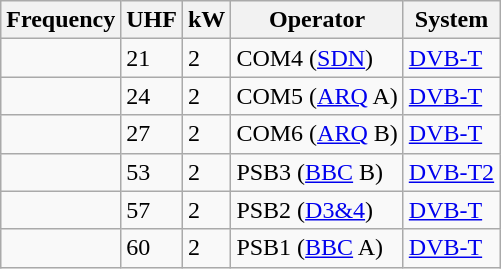<table class="wikitable sortable">
<tr>
<th>Frequency</th>
<th>UHF</th>
<th>kW</th>
<th>Operator</th>
<th>System</th>
</tr>
<tr>
<td></td>
<td>21</td>
<td>2</td>
<td>COM4 (<a href='#'>SDN</a>)</td>
<td><a href='#'>DVB-T</a></td>
</tr>
<tr>
<td></td>
<td>24</td>
<td>2</td>
<td>COM5 (<a href='#'>ARQ</a> A)</td>
<td><a href='#'>DVB-T</a></td>
</tr>
<tr>
<td></td>
<td>27</td>
<td>2</td>
<td>COM6 (<a href='#'>ARQ</a> B)</td>
<td><a href='#'>DVB-T</a></td>
</tr>
<tr>
<td></td>
<td>53</td>
<td>2</td>
<td>PSB3 (<a href='#'>BBC</a> B)</td>
<td><a href='#'>DVB-T2</a></td>
</tr>
<tr>
<td></td>
<td>57</td>
<td>2</td>
<td>PSB2 (<a href='#'>D3&4</a>)</td>
<td><a href='#'>DVB-T</a></td>
</tr>
<tr>
<td></td>
<td>60</td>
<td>2</td>
<td>PSB1 (<a href='#'>BBC</a> A)</td>
<td><a href='#'>DVB-T</a></td>
</tr>
</table>
